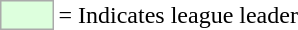<table>
<tr>
<td style="background:#DDFFDD; border:1px solid #aaa; width:2em;"></td>
<td>= Indicates league leader</td>
</tr>
</table>
